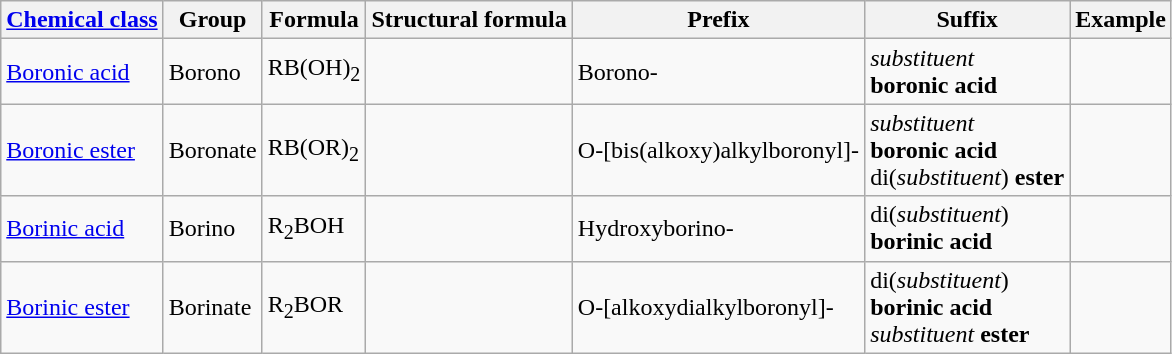<table class="wikitable">
<tr>
<th><a href='#'>Chemical class</a></th>
<th>Group</th>
<th>Formula</th>
<th>Structural formula</th>
<th>Prefix</th>
<th>Suffix</th>
<th>Example</th>
</tr>
<tr>
<td><a href='#'>Boronic acid</a></td>
<td>Borono</td>
<td>RB(OH)<sub>2</sub></td>
<td></td>
<td>Borono-</td>
<td><em>substituent</em><br><strong>boronic acid</strong></td>
<td></td>
</tr>
<tr>
<td><a href='#'>Boronic ester</a></td>
<td>Boronate</td>
<td>RB(OR)<sub>2</sub></td>
<td></td>
<td>O-[bis(alkoxy)alkylboronyl]-</td>
<td><em>substituent</em><br><strong>boronic acid</strong><br>di(<em>substituent</em>) <strong>ester</strong></td>
<td></td>
</tr>
<tr>
<td><a href='#'>Borinic acid</a></td>
<td>Borino</td>
<td>R<sub>2</sub>BOH</td>
<td></td>
<td>Hydroxyborino-</td>
<td>di(<em>substituent</em>)<br><strong>borinic acid</strong></td>
<td></td>
</tr>
<tr>
<td><a href='#'>Borinic ester</a></td>
<td>Borinate</td>
<td>R<sub>2</sub>BOR</td>
<td></td>
<td>O-[alkoxydialkylboronyl]-</td>
<td>di(<em>substituent</em>)<br><strong>borinic acid</strong><br><em>substituent</em> <strong>ester</strong></td>
<td></td>
</tr>
</table>
